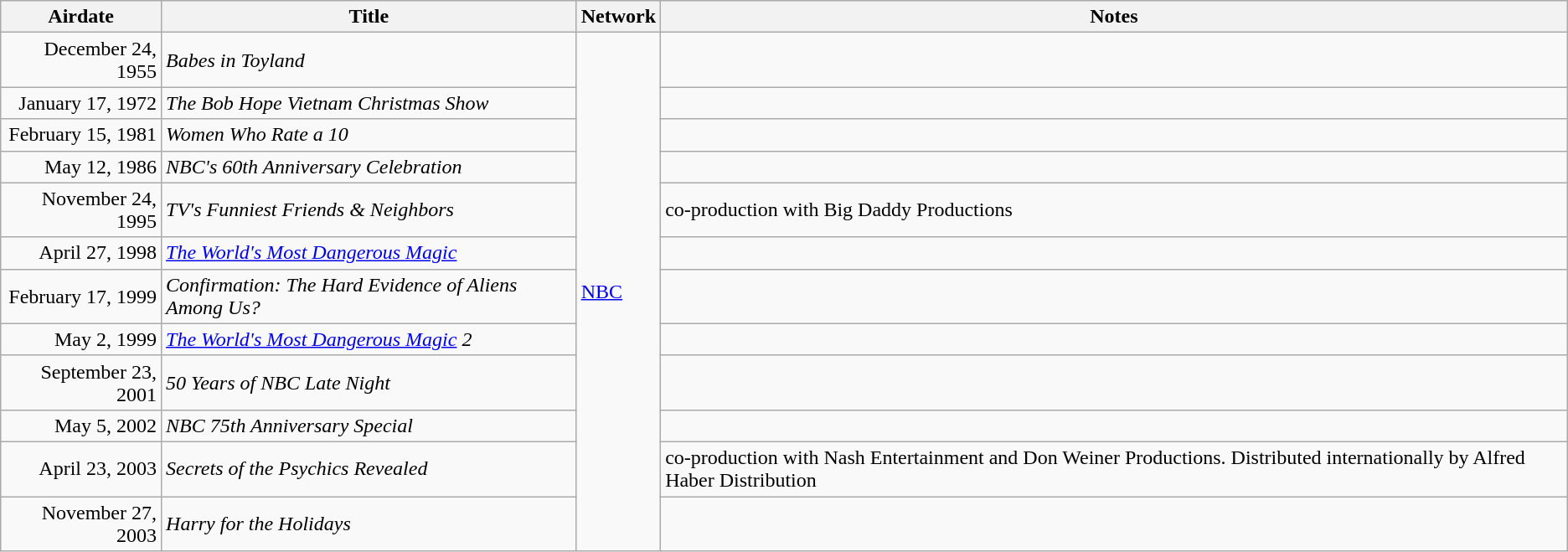<table class="wikitable sortable">
<tr>
<th>Airdate</th>
<th>Title</th>
<th>Network</th>
<th>Notes</th>
</tr>
<tr>
<td style="text-align:right;">December 24, 1955</td>
<td><em>Babes in Toyland</em></td>
<td rowspan="12"><a href='#'>NBC</a></td>
<td></td>
</tr>
<tr>
<td style="text-align:right;">January 17, 1972</td>
<td><em>The Bob Hope Vietnam Christmas Show</em></td>
<td></td>
</tr>
<tr>
<td style="text-align:right;">February 15, 1981</td>
<td><em>Women Who Rate a 10</em></td>
<td></td>
</tr>
<tr>
<td style="text-align:right;">May 12, 1986</td>
<td><em>NBC's 60th Anniversary Celebration</em></td>
<td></td>
</tr>
<tr>
<td style="text-align:right;">November 24, 1995</td>
<td><em>TV's Funniest Friends & Neighbors</em></td>
<td>co-production with Big Daddy Productions</td>
</tr>
<tr>
<td style="text-align:right;">April 27, 1998</td>
<td><em><a href='#'>The World's Most Dangerous Magic</a></em></td>
<td></td>
</tr>
<tr>
<td style="text-align:right;">February 17, 1999</td>
<td><em>Confirmation: The Hard Evidence of Aliens Among Us?</em></td>
<td></td>
</tr>
<tr>
<td style="text-align:right;">May 2, 1999</td>
<td><em><a href='#'>The World's Most Dangerous Magic</a> 2</em></td>
<td></td>
</tr>
<tr>
<td style="text-align:right;">September 23, 2001</td>
<td><em>50 Years of NBC Late Night</em></td>
<td></td>
</tr>
<tr>
<td style="text-align:right;">May 5, 2002</td>
<td><em>NBC 75th Anniversary Special</em></td>
<td></td>
</tr>
<tr>
<td style="text-align:right;">April 23, 2003</td>
<td><em>Secrets of the Psychics Revealed</em></td>
<td>co-production with Nash Entertainment and Don Weiner Productions. Distributed internationally by Alfred Haber Distribution</td>
</tr>
<tr>
<td style="text-align:right;">November 27, 2003</td>
<td><em>Harry for the Holidays</em></td>
<td></td>
</tr>
</table>
